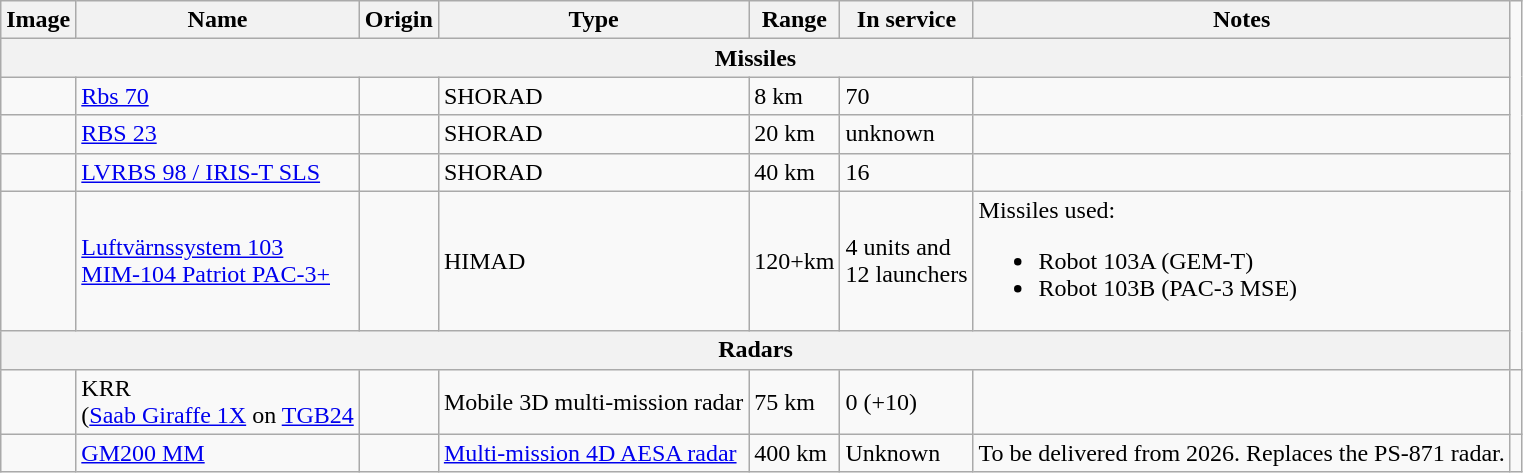<table class="wikitable">
<tr>
<th>Image</th>
<th>Name</th>
<th>Origin</th>
<th>Type</th>
<th>Range</th>
<th>In service</th>
<th>Notes</th>
</tr>
<tr>
<th colspan="7">Missiles</th>
</tr>
<tr>
<td></td>
<td><a href='#'>Rbs 70</a></td>
<td></td>
<td>SHORAD</td>
<td>8 km</td>
<td>70</td>
<td></td>
</tr>
<tr>
<td></td>
<td><a href='#'>RBS 23</a></td>
<td></td>
<td>SHORAD</td>
<td>20 km</td>
<td>unknown</td>
<td></td>
</tr>
<tr>
<td></td>
<td><a href='#'>LVRBS 98 / IRIS-T SLS</a></td>
<td></td>
<td>SHORAD</td>
<td>40 km</td>
<td>16</td>
<td></td>
</tr>
<tr>
<td></td>
<td><a href='#'>Luftvärnssystem 103</a><br><a href='#'>MIM-104 Patriot PAC-3+</a></td>
<td></td>
<td>HIMAD</td>
<td>120+km</td>
<td>4 units and<br>12 launchers</td>
<td>Missiles used:<br><ul><li>Robot 103A (GEM-T)</li><li>Robot 103B (PAC-3 MSE)</li></ul></td>
</tr>
<tr>
<th colspan="7">Radars</th>
</tr>
<tr>
<td></td>
<td>KRR<br>(<a href='#'>Saab Giraffe 1X</a> on <a href='#'>TGB24</a></td>
<td></td>
<td>Mobile 3D multi-mission radar</td>
<td>75 km</td>
<td>0 (+10)</td>
<td></td>
<td></td>
</tr>
<tr>
<td></td>
<td><a href='#'>GM200 MM</a></td>
<td></td>
<td><a href='#'>Multi-mission 4D AESA radar</a></td>
<td>400 km</td>
<td>Unknown</td>
<td>To be delivered from 2026. Replaces the PS-871 radar.</td>
</tr>
</table>
